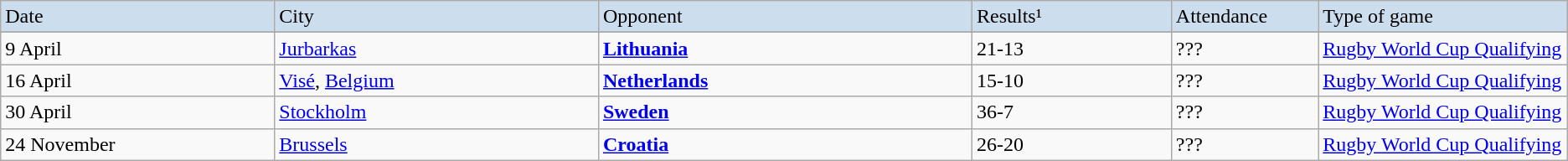<table class="wikitable">
<tr ---- bgcolor=#CCDDEE>
<td width=11%>Date</td>
<td width=13%>City</td>
<td width=15%>Opponent</td>
<td width=8%>Results¹</td>
<td width=5%>Attendance</td>
<td width=10%>Type of game</td>
</tr>
<tr>
</tr>
<tr -----bgcolor=#DDEEFF>
<td>9 April</td>
<td><a href='#'>Jurbarkas</a></td>
<td><strong><a href='#'>Lithuania</a></strong></td>
<td>21-13</td>
<td>???</td>
<td><a href='#'>Rugby World Cup Qualifying</a></td>
</tr>
<tr ----bgcolor=#DDEEFF>
<td>16 April</td>
<td><a href='#'>Visé</a>, <a href='#'>Belgium</a></td>
<td> <strong><a href='#'>Netherlands</a></strong></td>
<td>15-10</td>
<td>???</td>
<td><a href='#'>Rugby World Cup Qualifying</a></td>
</tr>
<tr ----bgcolor=#DDEEFF>
<td>30 April</td>
<td><a href='#'>Stockholm</a></td>
<td> <strong><a href='#'>Sweden</a></strong></td>
<td>36-7</td>
<td>???</td>
<td><a href='#'>Rugby World Cup Qualifying</a></td>
</tr>
<tr ----bgcolor=#DDEEFF>
<td>24 November</td>
<td><a href='#'>Brussels</a></td>
<td> <strong><a href='#'>Croatia</a></strong></td>
<td>26-20</td>
<td>???</td>
<td><a href='#'>Rugby World Cup Qualifying</a></td>
</tr>
</table>
